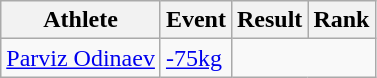<table class="wikitable">
<tr>
<th>Athlete</th>
<th>Event</th>
<th>Result</th>
<th>Rank</th>
</tr>
<tr align=center>
<td align=left><a href='#'>Parviz Odinaev</a></td>
<td align=left><a href='#'>-75kg</a></td>
<td colspan=2></td>
</tr>
</table>
